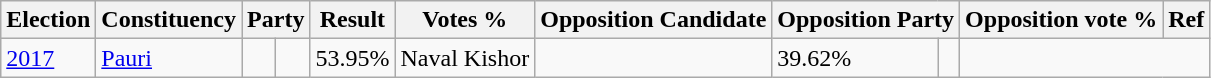<table class="wikitable sortable">
<tr>
<th>Election</th>
<th>Constituency</th>
<th colspan="2">Party</th>
<th>Result</th>
<th>Votes %</th>
<th>Opposition Candidate</th>
<th colspan="2">Opposition Party</th>
<th>Opposition vote %</th>
<th>Ref</th>
</tr>
<tr>
<td><a href='#'>2017</a></td>
<td><a href='#'>Pauri</a></td>
<td></td>
<td></td>
<td>53.95%</td>
<td>Naval Kishor</td>
<td></td>
<td>39.62%</td>
<td></td>
</tr>
</table>
